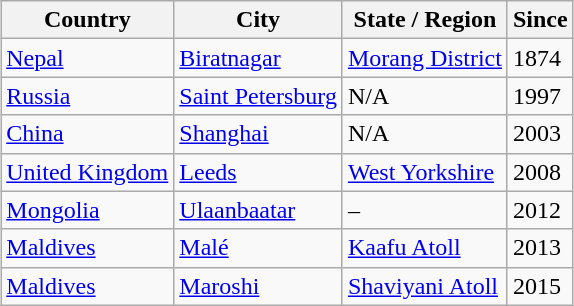<table class="wikitable" style="margin: 1em auto;">
<tr>
<th>Country</th>
<th>City</th>
<th>State / Region</th>
<th>Since</th>
</tr>
<tr>
<td><a href='#'>Nepal</a></td>
<td><a href='#'>Biratnagar</a></td>
<td><a href='#'>Morang District</a></td>
<td>1874</td>
</tr>
<tr>
<td><a href='#'>Russia</a></td>
<td><a href='#'>Saint Petersburg</a></td>
<td>N/A</td>
<td>1997</td>
</tr>
<tr>
<td><a href='#'>China</a></td>
<td><a href='#'>Shanghai</a></td>
<td>N/A</td>
<td>2003</td>
</tr>
<tr>
<td><a href='#'>United Kingdom</a></td>
<td><a href='#'>Leeds</a></td>
<td><a href='#'>West Yorkshire</a></td>
<td>2008</td>
</tr>
<tr>
<td><a href='#'>Mongolia</a></td>
<td><a href='#'>Ulaanbaatar</a></td>
<td>–</td>
<td>2012</td>
</tr>
<tr>
<td><a href='#'>Maldives</a></td>
<td><a href='#'>Malé</a></td>
<td><a href='#'>Kaafu Atoll</a></td>
<td>2013</td>
</tr>
<tr>
<td><a href='#'>Maldives</a></td>
<td><a href='#'>Maroshi</a></td>
<td><a href='#'>Shaviyani Atoll</a></td>
<td>2015</td>
</tr>
</table>
